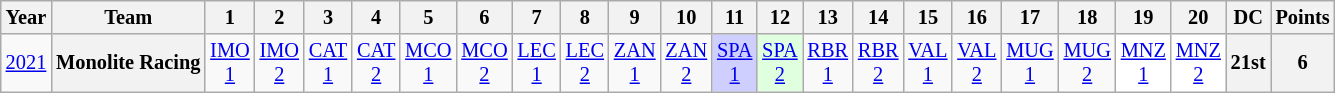<table class="wikitable" style="text-align:center; font-size:85%">
<tr>
<th>Year</th>
<th>Team</th>
<th>1</th>
<th>2</th>
<th>3</th>
<th>4</th>
<th>5</th>
<th>6</th>
<th>7</th>
<th>8</th>
<th>9</th>
<th>10</th>
<th>11</th>
<th>12</th>
<th>13</th>
<th>14</th>
<th>15</th>
<th>16</th>
<th>17</th>
<th>18</th>
<th>19</th>
<th>20</th>
<th>DC</th>
<th>Points</th>
</tr>
<tr>
<td><a href='#'>2021</a></td>
<th nowrap>Monolite Racing</th>
<td><a href='#'>IMO<br>1</a></td>
<td><a href='#'>IMO<br>2</a></td>
<td><a href='#'>CAT<br>1</a></td>
<td><a href='#'>CAT<br>2</a></td>
<td><a href='#'>MCO<br>1</a></td>
<td><a href='#'>MCO<br>2</a></td>
<td><a href='#'>LEC<br>1</a></td>
<td><a href='#'>LEC<br>2</a></td>
<td><a href='#'>ZAN<br>1</a></td>
<td><a href='#'>ZAN<br>2</a></td>
<td style="background:#CFCFFF;"><a href='#'>SPA<br>1</a><br></td>
<td style="background:#DFFFDF;"><a href='#'>SPA<br>2</a><br></td>
<td><a href='#'>RBR<br>1</a></td>
<td><a href='#'>RBR<br>2</a></td>
<td><a href='#'>VAL<br>1</a></td>
<td><a href='#'>VAL<br>2</a></td>
<td><a href='#'>MUG<br>1</a></td>
<td><a href='#'>MUG<br>2</a></td>
<td style="background:#FFFFFF;"><a href='#'>MNZ<br>1</a><br></td>
<td style="background:#FFFFFF;"><a href='#'>MNZ<br>2</a><br></td>
<th>21st</th>
<th>6</th>
</tr>
</table>
